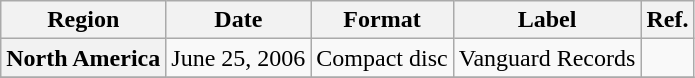<table class="wikitable plainrowheaders">
<tr>
<th scope="col">Region</th>
<th scope="col">Date</th>
<th scope="col">Format</th>
<th scope="col">Label</th>
<th scope="col">Ref.</th>
</tr>
<tr>
<th scope="row">North America</th>
<td>June 25, 2006</td>
<td>Compact disc</td>
<td>Vanguard Records</td>
<td></td>
</tr>
<tr>
</tr>
</table>
